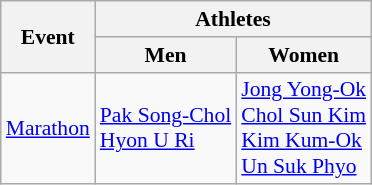<table class=wikitable style="font-size:90%">
<tr>
<th rowspan=2>Event</th>
<th colspan=2>Athletes</th>
</tr>
<tr>
<th>Men</th>
<th>Women</th>
</tr>
<tr>
<td><a href='#'>Marathon</a></td>
<td><a href='#'>Pak Song-Chol</a> <br> <a href='#'>Hyon U Ri</a></td>
<td><a href='#'>Jong Yong-Ok</a> <br> <a href='#'>Chol Sun Kim</a> <br> <a href='#'>Kim Kum-Ok</a> <br> <a href='#'>Un Suk Phyo</a></td>
</tr>
</table>
